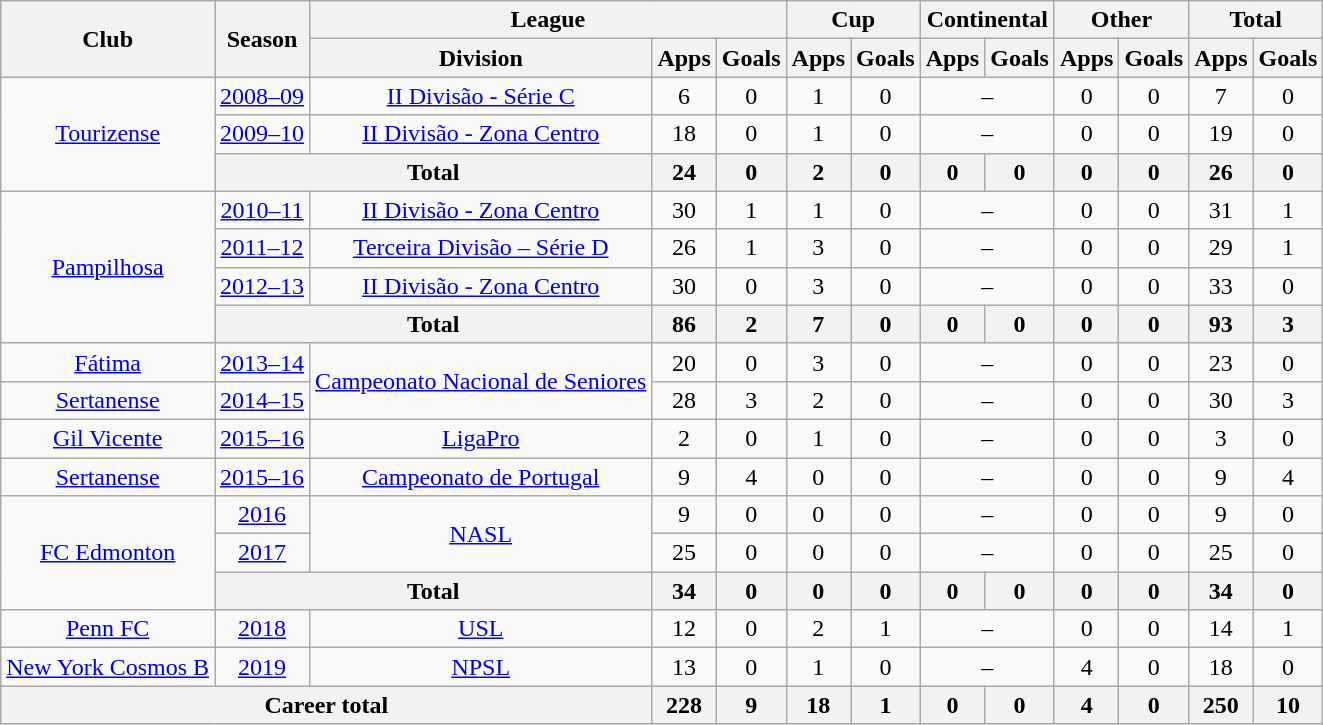<table class="wikitable" style="text-align: center">
<tr>
<th rowspan="2">Club</th>
<th rowspan="2">Season</th>
<th colspan="3">League</th>
<th colspan="2">Cup</th>
<th colspan="2">Continental</th>
<th colspan="2">Other</th>
<th colspan="2">Total</th>
</tr>
<tr>
<th>Division</th>
<th>Apps</th>
<th>Goals</th>
<th>Apps</th>
<th>Goals</th>
<th>Apps</th>
<th>Goals</th>
<th>Apps</th>
<th>Goals</th>
<th>Apps</th>
<th>Goals</th>
</tr>
<tr>
<td rowspan="3"><a href='#'>Tourizense</a></td>
<td><a href='#'>2008–09</a></td>
<td><a href='#'>II Divisão - Série C</a></td>
<td>6</td>
<td>0</td>
<td>1</td>
<td>0</td>
<td colspan="2">–</td>
<td>0</td>
<td>0</td>
<td>7</td>
<td>0</td>
</tr>
<tr>
<td><a href='#'>2009–10</a></td>
<td><a href='#'>II Divisão - Zona Centro</a></td>
<td>18</td>
<td>0</td>
<td>1</td>
<td>0</td>
<td colspan="2">–</td>
<td>0</td>
<td>0</td>
<td>19</td>
<td>0</td>
</tr>
<tr>
<th colspan="2"><strong>Total</strong></th>
<th>24</th>
<th>0</th>
<th>2</th>
<th>0</th>
<th>0</th>
<th>0</th>
<th>0</th>
<th>0</th>
<th>26</th>
<th>0</th>
</tr>
<tr>
<td rowspan="4"><a href='#'>Pampilhosa</a></td>
<td><a href='#'>2010–11</a></td>
<td><a href='#'>II Divisão - Zona Centro</a></td>
<td>30</td>
<td>1</td>
<td>1</td>
<td>0</td>
<td colspan="2">–</td>
<td>0</td>
<td>0</td>
<td>31</td>
<td>1</td>
</tr>
<tr>
<td><a href='#'>2011–12</a></td>
<td><a href='#'>Terceira Divisão – Série D</a></td>
<td>26</td>
<td>1</td>
<td>3</td>
<td>0</td>
<td colspan="2">–</td>
<td>0</td>
<td>0</td>
<td>29</td>
<td>1</td>
</tr>
<tr>
<td><a href='#'>2012–13</a></td>
<td><a href='#'>II Divisão - Zona Centro</a></td>
<td>30</td>
<td>0</td>
<td>3</td>
<td>0</td>
<td colspan="2">–</td>
<td>0</td>
<td>0</td>
<td>33</td>
<td>0</td>
</tr>
<tr>
<th colspan="2"><strong>Total</strong></th>
<th>86</th>
<th>2</th>
<th>7</th>
<th>0</th>
<th>0</th>
<th>0</th>
<th>0</th>
<th>0</th>
<th>93</th>
<th>3</th>
</tr>
<tr>
<td><a href='#'>Fátima</a></td>
<td><a href='#'>2013–14</a></td>
<td rowspan="2"><a href='#'>Campeonato Nacional de Seniores</a></td>
<td>20</td>
<td>0</td>
<td>3</td>
<td>0</td>
<td colspan="2">–</td>
<td>0</td>
<td>0</td>
<td>23</td>
<td>0</td>
</tr>
<tr>
<td><a href='#'>Sertanense</a></td>
<td><a href='#'>2014–15</a></td>
<td>28</td>
<td>3</td>
<td>2</td>
<td>0</td>
<td colspan="2">–</td>
<td>0</td>
<td>0</td>
<td>30</td>
<td>3</td>
</tr>
<tr>
<td><a href='#'>Gil Vicente</a></td>
<td><a href='#'>2015–16</a></td>
<td><a href='#'>LigaPro</a></td>
<td>2</td>
<td>0</td>
<td>1</td>
<td>0</td>
<td colspan="2">–</td>
<td>0</td>
<td>0</td>
<td>3</td>
<td>0</td>
</tr>
<tr>
<td><a href='#'>Sertanense</a></td>
<td><a href='#'>2015–16</a></td>
<td><a href='#'>Campeonato de Portugal</a></td>
<td>9</td>
<td>4</td>
<td>0</td>
<td>0</td>
<td colspan="2">–</td>
<td>0</td>
<td>0</td>
<td>9</td>
<td>4</td>
</tr>
<tr>
<td rowspan="3"><a href='#'>FC Edmonton</a></td>
<td><a href='#'>2016</a></td>
<td rowspan="2"><a href='#'>NASL</a></td>
<td>9</td>
<td>0</td>
<td>0</td>
<td>0</td>
<td colspan="2">–</td>
<td>0</td>
<td>0</td>
<td>9</td>
<td>0</td>
</tr>
<tr>
<td><a href='#'>2017</a></td>
<td>25</td>
<td>0</td>
<td>0</td>
<td>0</td>
<td colspan="2">–</td>
<td>0</td>
<td>0</td>
<td>25</td>
<td>0</td>
</tr>
<tr>
<th colspan="2"><strong>Total</strong></th>
<th>34</th>
<th>0</th>
<th>0</th>
<th>0</th>
<th>0</th>
<th>0</th>
<th>0</th>
<th>0</th>
<th>34</th>
<th>0</th>
</tr>
<tr>
<td><a href='#'>Penn FC</a></td>
<td><a href='#'>2018</a></td>
<td><a href='#'>USL</a></td>
<td>12</td>
<td>0</td>
<td>2</td>
<td>1</td>
<td colspan="2">–</td>
<td>0</td>
<td>0</td>
<td>14</td>
<td>1</td>
</tr>
<tr>
<td><a href='#'>New York Cosmos B</a></td>
<td><a href='#'>2019</a></td>
<td><a href='#'>NPSL</a></td>
<td>13</td>
<td>0</td>
<td>1</td>
<td>0</td>
<td colspan="2">–</td>
<td>4</td>
<td>0</td>
<td>18</td>
<td>0</td>
</tr>
<tr>
<th colspan=3>Career total</th>
<th>228</th>
<th>9</th>
<th>18</th>
<th>1</th>
<th>0</th>
<th>0</th>
<th>4</th>
<th>0</th>
<th>250</th>
<th>10</th>
</tr>
</table>
